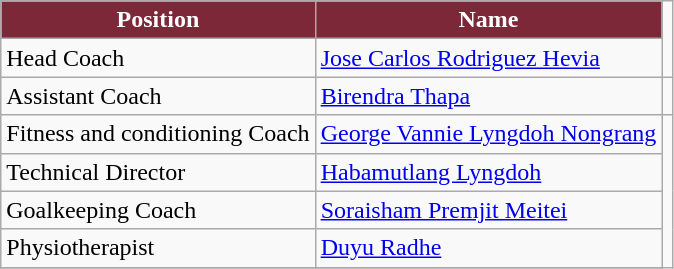<table class="wikitable">
<tr>
<th style="background:#7D2838; color:white;"><strong>Position</strong></th>
<th style="background:#7D2838; color:white;"><strong>Name</strong></th>
</tr>
<tr>
<td>Head Coach</td>
<td> <a href='#'>Jose Carlos Rodriguez Hevia</a></td>
</tr>
<tr>
<td>Assistant Coach</td>
<td> <a href='#'>Birendra Thapa</a></td>
<td></td>
</tr>
<tr>
<td>Fitness and conditioning Coach</td>
<td> <a href='#'>George Vannie Lyngdoh Nongrang</a></td>
</tr>
<tr>
<td>Technical Director</td>
<td> <a href='#'>Habamutlang Lyngdoh</a></td>
</tr>
<tr>
<td>Goalkeeping Coach</td>
<td> <a href='#'>Soraisham Premjit Meitei</a></td>
</tr>
<tr>
<td>Physiotherapist</td>
<td> <a href='#'>Duyu Radhe</a></td>
</tr>
<tr>
</tr>
</table>
